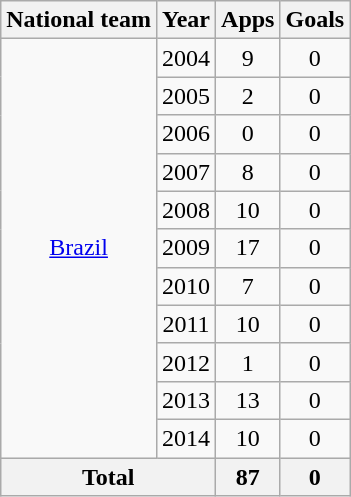<table class=wikitable style="text-align: center;">
<tr>
<th>National team</th>
<th>Year</th>
<th>Apps</th>
<th>Goals</th>
</tr>
<tr>
<td rowspan=11><a href='#'>Brazil</a></td>
<td>2004</td>
<td>9</td>
<td>0</td>
</tr>
<tr>
<td>2005</td>
<td>2</td>
<td>0</td>
</tr>
<tr>
<td>2006</td>
<td>0</td>
<td>0</td>
</tr>
<tr>
<td>2007</td>
<td>8</td>
<td>0</td>
</tr>
<tr>
<td>2008</td>
<td>10</td>
<td>0</td>
</tr>
<tr>
<td>2009</td>
<td>17</td>
<td>0</td>
</tr>
<tr>
<td>2010</td>
<td>7</td>
<td>0</td>
</tr>
<tr>
<td>2011</td>
<td>10</td>
<td>0</td>
</tr>
<tr>
<td>2012</td>
<td>1</td>
<td>0</td>
</tr>
<tr>
<td>2013</td>
<td>13</td>
<td>0</td>
</tr>
<tr>
<td>2014</td>
<td>10</td>
<td>0</td>
</tr>
<tr>
<th colspan=2>Total</th>
<th>87</th>
<th>0</th>
</tr>
</table>
